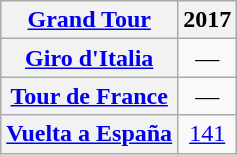<table class="wikitable plainrowheaders">
<tr>
<th scope="col"><a href='#'>Grand Tour</a></th>
<th scope="col">2017</th>
</tr>
<tr style="text-align:center;">
<th scope="row"> <a href='#'>Giro d'Italia</a></th>
<td>—</td>
</tr>
<tr style="text-align:center;">
<th scope="row"> <a href='#'>Tour de France</a></th>
<td>—</td>
</tr>
<tr style="text-align:center;">
<th scope="row"> <a href='#'>Vuelta a España</a></th>
<td><a href='#'>141</a></td>
</tr>
</table>
